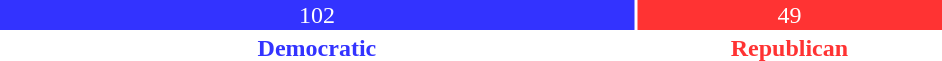<table style="width:50%">
<tr>
<td scope="row" style="background:#33F; width:67.5%; text-align:center; color:white">102<br></td>
<td style="background:#F33; width:32.5%; text-align:center; color:white">49</td>
</tr>
<tr>
<td scope="row" style="text-align:center; color:#33F"><strong>Democratic</strong><br></td>
<td style="text-align:center; color:#F33"><strong>Republican</strong></td>
</tr>
</table>
